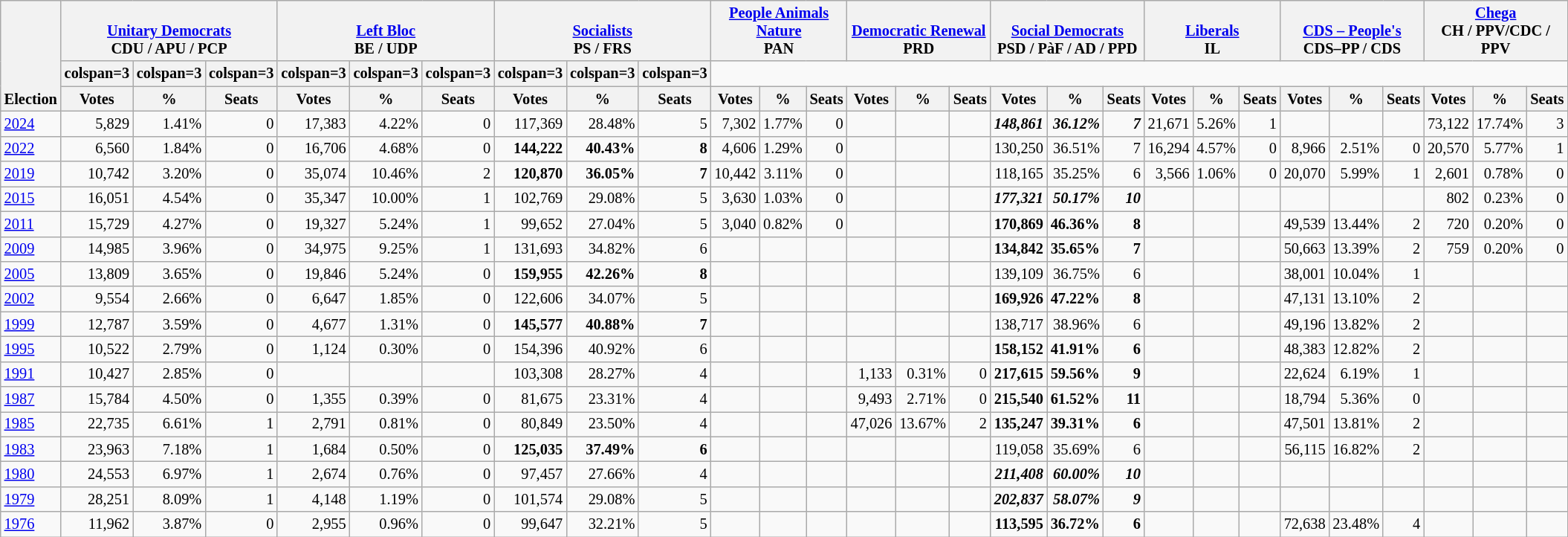<table class="wikitable" border="1" style="font-size:85%; text-align:right;">
<tr>
<th style="text-align:left;" valign=bottom rowspan=3>Election</th>
<th valign=bottom colspan=3><a href='#'>Unitary Democrats</a><br>CDU / APU / PCP</th>
<th valign=bottom colspan=3><a href='#'>Left Bloc</a><br>BE / UDP</th>
<th valign=bottom colspan=3><a href='#'>Socialists</a><br>PS / FRS</th>
<th valign=bottom colspan=3><a href='#'>People Animals Nature</a><br>PAN</th>
<th valign=bottom colspan=3><a href='#'>Democratic Renewal</a><br>PRD</th>
<th valign=bottom colspan=3><a href='#'>Social Democrats</a><br>PSD / PàF / AD / PPD</th>
<th valign=bottom colspan=3><a href='#'>Liberals</a><br>IL</th>
<th valign=bottom colspan=3><a href='#'>CDS – People's</a><br>CDS–PP / CDS</th>
<th valign=bottom colspan=3><a href='#'>Chega</a><br>CH / PPV/CDC / PPV</th>
</tr>
<tr>
<th>colspan=3 </th>
<th>colspan=3 </th>
<th>colspan=3 </th>
<th>colspan=3 </th>
<th>colspan=3 </th>
<th>colspan=3 </th>
<th>colspan=3 </th>
<th>colspan=3 </th>
<th>colspan=3 </th>
</tr>
<tr>
<th>Votes</th>
<th>%</th>
<th>Seats</th>
<th>Votes</th>
<th>%</th>
<th>Seats</th>
<th>Votes</th>
<th>%</th>
<th>Seats</th>
<th>Votes</th>
<th>%</th>
<th>Seats</th>
<th>Votes</th>
<th>%</th>
<th>Seats</th>
<th>Votes</th>
<th>%</th>
<th>Seats</th>
<th>Votes</th>
<th>%</th>
<th>Seats</th>
<th>Votes</th>
<th>%</th>
<th>Seats</th>
<th>Votes</th>
<th>%</th>
<th>Seats</th>
</tr>
<tr>
<td align=left><a href='#'>2024</a></td>
<td>5,829</td>
<td>1.41%</td>
<td>0</td>
<td>17,383</td>
<td>4.22%</td>
<td>0</td>
<td>117,369</td>
<td>28.48%</td>
<td>5</td>
<td>7,302</td>
<td>1.77%</td>
<td>0</td>
<td></td>
<td></td>
<td></td>
<td><strong><em>148,861</em></strong></td>
<td><strong><em>36.12%</em></strong></td>
<td><strong><em>7</em></strong></td>
<td>21,671</td>
<td>5.26%</td>
<td>1</td>
<td></td>
<td></td>
<td></td>
<td>73,122</td>
<td>17.74%</td>
<td>3</td>
</tr>
<tr>
<td align=left><a href='#'>2022</a></td>
<td>6,560</td>
<td>1.84%</td>
<td>0</td>
<td>16,706</td>
<td>4.68%</td>
<td>0</td>
<td><strong>144,222</strong></td>
<td><strong>40.43%</strong></td>
<td><strong>8</strong></td>
<td>4,606</td>
<td>1.29%</td>
<td>0</td>
<td></td>
<td></td>
<td></td>
<td>130,250</td>
<td>36.51%</td>
<td>7</td>
<td>16,294</td>
<td>4.57%</td>
<td>0</td>
<td>8,966</td>
<td>2.51%</td>
<td>0</td>
<td>20,570</td>
<td>5.77%</td>
<td>1</td>
</tr>
<tr>
<td align=left><a href='#'>2019</a></td>
<td>10,742</td>
<td>3.20%</td>
<td>0</td>
<td>35,074</td>
<td>10.46%</td>
<td>2</td>
<td><strong>120,870</strong></td>
<td><strong>36.05%</strong></td>
<td><strong>7</strong></td>
<td>10,442</td>
<td>3.11%</td>
<td>0</td>
<td></td>
<td></td>
<td></td>
<td>118,165</td>
<td>35.25%</td>
<td>6</td>
<td>3,566</td>
<td>1.06%</td>
<td>0</td>
<td>20,070</td>
<td>5.99%</td>
<td>1</td>
<td>2,601</td>
<td>0.78%</td>
<td>0</td>
</tr>
<tr>
<td align=left><a href='#'>2015</a></td>
<td>16,051</td>
<td>4.54%</td>
<td>0</td>
<td>35,347</td>
<td>10.00%</td>
<td>1</td>
<td>102,769</td>
<td>29.08%</td>
<td>5</td>
<td>3,630</td>
<td>1.03%</td>
<td>0</td>
<td></td>
<td></td>
<td></td>
<td><strong><em>177,321</em></strong></td>
<td><strong><em>50.17%</em></strong></td>
<td><strong><em>10</em></strong></td>
<td></td>
<td></td>
<td></td>
<td></td>
<td></td>
<td></td>
<td>802</td>
<td>0.23%</td>
<td>0</td>
</tr>
<tr>
<td align=left><a href='#'>2011</a></td>
<td>15,729</td>
<td>4.27%</td>
<td>0</td>
<td>19,327</td>
<td>5.24%</td>
<td>1</td>
<td>99,652</td>
<td>27.04%</td>
<td>5</td>
<td>3,040</td>
<td>0.82%</td>
<td>0</td>
<td></td>
<td></td>
<td></td>
<td><strong>170,869</strong></td>
<td><strong>46.36%</strong></td>
<td><strong>8</strong></td>
<td></td>
<td></td>
<td></td>
<td>49,539</td>
<td>13.44%</td>
<td>2</td>
<td>720</td>
<td>0.20%</td>
<td>0</td>
</tr>
<tr>
<td align=left><a href='#'>2009</a></td>
<td>14,985</td>
<td>3.96%</td>
<td>0</td>
<td>34,975</td>
<td>9.25%</td>
<td>1</td>
<td>131,693</td>
<td>34.82%</td>
<td>6</td>
<td></td>
<td></td>
<td></td>
<td></td>
<td></td>
<td></td>
<td><strong>134,842</strong></td>
<td><strong>35.65%</strong></td>
<td><strong>7</strong></td>
<td></td>
<td></td>
<td></td>
<td>50,663</td>
<td>13.39%</td>
<td>2</td>
<td>759</td>
<td>0.20%</td>
<td>0</td>
</tr>
<tr>
<td align=left><a href='#'>2005</a></td>
<td>13,809</td>
<td>3.65%</td>
<td>0</td>
<td>19,846</td>
<td>5.24%</td>
<td>0</td>
<td><strong>159,955</strong></td>
<td><strong>42.26%</strong></td>
<td><strong>8</strong></td>
<td></td>
<td></td>
<td></td>
<td></td>
<td></td>
<td></td>
<td>139,109</td>
<td>36.75%</td>
<td>6</td>
<td></td>
<td></td>
<td></td>
<td>38,001</td>
<td>10.04%</td>
<td>1</td>
<td></td>
<td></td>
<td></td>
</tr>
<tr>
<td align=left><a href='#'>2002</a></td>
<td>9,554</td>
<td>2.66%</td>
<td>0</td>
<td>6,647</td>
<td>1.85%</td>
<td>0</td>
<td>122,606</td>
<td>34.07%</td>
<td>5</td>
<td></td>
<td></td>
<td></td>
<td></td>
<td></td>
<td></td>
<td><strong>169,926</strong></td>
<td><strong>47.22%</strong></td>
<td><strong>8</strong></td>
<td></td>
<td></td>
<td></td>
<td>47,131</td>
<td>13.10%</td>
<td>2</td>
<td></td>
<td></td>
<td></td>
</tr>
<tr>
<td align=left><a href='#'>1999</a></td>
<td>12,787</td>
<td>3.59%</td>
<td>0</td>
<td>4,677</td>
<td>1.31%</td>
<td>0</td>
<td><strong>145,577</strong></td>
<td><strong>40.88%</strong></td>
<td><strong>7</strong></td>
<td></td>
<td></td>
<td></td>
<td></td>
<td></td>
<td></td>
<td>138,717</td>
<td>38.96%</td>
<td>6</td>
<td></td>
<td></td>
<td></td>
<td>49,196</td>
<td>13.82%</td>
<td>2</td>
<td></td>
<td></td>
<td></td>
</tr>
<tr>
<td align=left><a href='#'>1995</a></td>
<td>10,522</td>
<td>2.79%</td>
<td>0</td>
<td>1,124</td>
<td>0.30%</td>
<td>0</td>
<td>154,396</td>
<td>40.92%</td>
<td>6</td>
<td></td>
<td></td>
<td></td>
<td></td>
<td></td>
<td></td>
<td><strong>158,152</strong></td>
<td><strong>41.91%</strong></td>
<td><strong>6</strong></td>
<td></td>
<td></td>
<td></td>
<td>48,383</td>
<td>12.82%</td>
<td>2</td>
<td></td>
<td></td>
<td></td>
</tr>
<tr>
<td align=left><a href='#'>1991</a></td>
<td>10,427</td>
<td>2.85%</td>
<td>0</td>
<td></td>
<td></td>
<td></td>
<td>103,308</td>
<td>28.27%</td>
<td>4</td>
<td></td>
<td></td>
<td></td>
<td>1,133</td>
<td>0.31%</td>
<td>0</td>
<td><strong>217,615</strong></td>
<td><strong>59.56%</strong></td>
<td><strong>9</strong></td>
<td></td>
<td></td>
<td></td>
<td>22,624</td>
<td>6.19%</td>
<td>1</td>
<td></td>
<td></td>
<td></td>
</tr>
<tr>
<td align=left><a href='#'>1987</a></td>
<td>15,784</td>
<td>4.50%</td>
<td>0</td>
<td>1,355</td>
<td>0.39%</td>
<td>0</td>
<td>81,675</td>
<td>23.31%</td>
<td>4</td>
<td></td>
<td></td>
<td></td>
<td>9,493</td>
<td>2.71%</td>
<td>0</td>
<td><strong>215,540</strong></td>
<td><strong>61.52%</strong></td>
<td><strong>11</strong></td>
<td></td>
<td></td>
<td></td>
<td>18,794</td>
<td>5.36%</td>
<td>0</td>
<td></td>
<td></td>
<td></td>
</tr>
<tr>
<td align=left><a href='#'>1985</a></td>
<td>22,735</td>
<td>6.61%</td>
<td>1</td>
<td>2,791</td>
<td>0.81%</td>
<td>0</td>
<td>80,849</td>
<td>23.50%</td>
<td>4</td>
<td></td>
<td></td>
<td></td>
<td>47,026</td>
<td>13.67%</td>
<td>2</td>
<td><strong>135,247</strong></td>
<td><strong>39.31%</strong></td>
<td><strong>6</strong></td>
<td></td>
<td></td>
<td></td>
<td>47,501</td>
<td>13.81%</td>
<td>2</td>
<td></td>
<td></td>
<td></td>
</tr>
<tr>
<td align=left><a href='#'>1983</a></td>
<td>23,963</td>
<td>7.18%</td>
<td>1</td>
<td>1,684</td>
<td>0.50%</td>
<td>0</td>
<td><strong>125,035</strong></td>
<td><strong>37.49%</strong></td>
<td><strong>6</strong></td>
<td></td>
<td></td>
<td></td>
<td></td>
<td></td>
<td></td>
<td>119,058</td>
<td>35.69%</td>
<td>6</td>
<td></td>
<td></td>
<td></td>
<td>56,115</td>
<td>16.82%</td>
<td>2</td>
<td></td>
<td></td>
<td></td>
</tr>
<tr>
<td align=left><a href='#'>1980</a></td>
<td>24,553</td>
<td>6.97%</td>
<td>1</td>
<td>2,674</td>
<td>0.76%</td>
<td>0</td>
<td>97,457</td>
<td>27.66%</td>
<td>4</td>
<td></td>
<td></td>
<td></td>
<td></td>
<td></td>
<td></td>
<td><strong><em>211,408</em></strong></td>
<td><strong><em>60.00%</em></strong></td>
<td><strong><em>10</em></strong></td>
<td></td>
<td></td>
<td></td>
<td></td>
<td></td>
<td></td>
<td></td>
<td></td>
<td></td>
</tr>
<tr>
<td align=left><a href='#'>1979</a></td>
<td>28,251</td>
<td>8.09%</td>
<td>1</td>
<td>4,148</td>
<td>1.19%</td>
<td>0</td>
<td>101,574</td>
<td>29.08%</td>
<td>5</td>
<td></td>
<td></td>
<td></td>
<td></td>
<td></td>
<td></td>
<td><strong><em>202,837</em></strong></td>
<td><strong><em>58.07%</em></strong></td>
<td><strong><em>9</em></strong></td>
<td></td>
<td></td>
<td></td>
<td></td>
<td></td>
<td></td>
<td></td>
<td></td>
<td></td>
</tr>
<tr>
<td align=left><a href='#'>1976</a></td>
<td>11,962</td>
<td>3.87%</td>
<td>0</td>
<td>2,955</td>
<td>0.96%</td>
<td>0</td>
<td>99,647</td>
<td>32.21%</td>
<td>5</td>
<td></td>
<td></td>
<td></td>
<td></td>
<td></td>
<td></td>
<td><strong>113,595</strong></td>
<td><strong>36.72%</strong></td>
<td><strong>6</strong></td>
<td></td>
<td></td>
<td></td>
<td>72,638</td>
<td>23.48%</td>
<td>4</td>
<td></td>
<td></td>
<td></td>
</tr>
</table>
